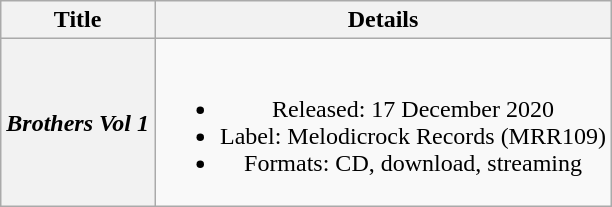<table class="wikitable plainrowheaders" style="text-align:center;" border="1">
<tr>
<th>Title</th>
<th>Details</th>
</tr>
<tr>
<th scope="row"><em>Brothers Vol 1</em></th>
<td><br><ul><li>Released: 17 December 2020</li><li>Label: Melodicrock Records (MRR109)</li><li>Formats: CD, download, streaming</li></ul></td>
</tr>
</table>
